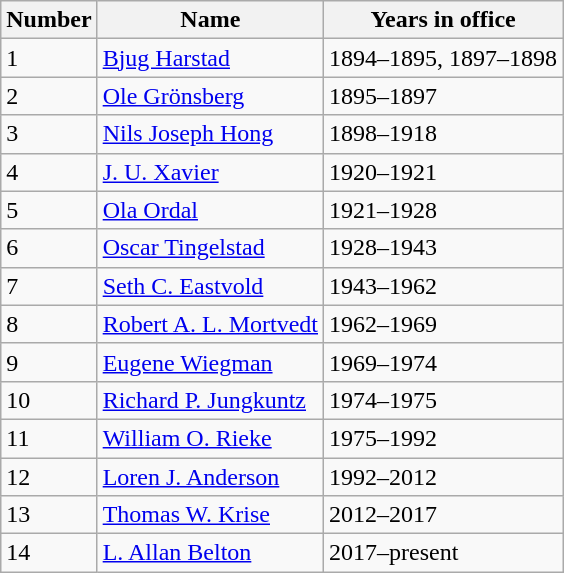<table class=wikitable>
<tr>
<th>Number</th>
<th>Name</th>
<th>Years in office</th>
</tr>
<tr>
<td>1</td>
<td><a href='#'>Bjug Harstad</a></td>
<td>1894–1895, 1897–1898</td>
</tr>
<tr>
<td>2</td>
<td><a href='#'>Ole Grönsberg</a></td>
<td>1895–1897</td>
</tr>
<tr>
<td>3</td>
<td><a href='#'>Nils Joseph Hong</a></td>
<td>1898–1918</td>
</tr>
<tr>
<td>4</td>
<td><a href='#'>J. U. Xavier</a></td>
<td>1920–1921</td>
</tr>
<tr>
<td>5</td>
<td><a href='#'>Ola Ordal</a></td>
<td>1921–1928</td>
</tr>
<tr>
<td>6</td>
<td><a href='#'>Oscar Tingelstad</a></td>
<td>1928–1943</td>
</tr>
<tr>
<td>7</td>
<td><a href='#'>Seth C. Eastvold</a></td>
<td>1943–1962</td>
</tr>
<tr>
<td>8</td>
<td><a href='#'>Robert A. L. Mortvedt</a></td>
<td>1962–1969</td>
</tr>
<tr>
<td>9</td>
<td><a href='#'>Eugene Wiegman</a></td>
<td>1969–1974</td>
</tr>
<tr>
<td>10</td>
<td><a href='#'>Richard P. Jungkuntz</a></td>
<td>1974–1975</td>
</tr>
<tr>
<td>11</td>
<td><a href='#'>William O. Rieke</a></td>
<td>1975–1992</td>
</tr>
<tr>
<td>12</td>
<td><a href='#'>Loren J. Anderson</a></td>
<td>1992–2012</td>
</tr>
<tr>
<td>13</td>
<td><a href='#'>Thomas W. Krise</a></td>
<td>2012–2017</td>
</tr>
<tr>
<td>14</td>
<td><a href='#'>L. Allan Belton</a></td>
<td>2017–present</td>
</tr>
</table>
